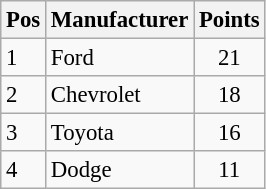<table class="wikitable" style="font-size: 95%;">
<tr>
<th>Pos</th>
<th>Manufacturer</th>
<th>Points</th>
</tr>
<tr>
<td>1</td>
<td>Ford</td>
<td style="text-align:center;">21</td>
</tr>
<tr>
<td>2</td>
<td>Chevrolet</td>
<td style="text-align:center;">18</td>
</tr>
<tr>
<td>3</td>
<td>Toyota</td>
<td style="text-align:center;">16</td>
</tr>
<tr>
<td>4</td>
<td>Dodge</td>
<td style="text-align:center;">11</td>
</tr>
</table>
